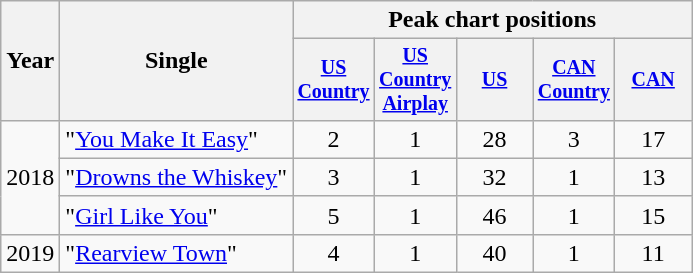<table class="wikitable" style="text-align:center;">
<tr>
<th rowspan="2">Year</th>
<th rowspan="2">Single</th>
<th colspan="5">Peak chart positions</th>
</tr>
<tr style="font-size:smaller;">
<th width="45"><a href='#'>US Country</a></th>
<th width="45"><a href='#'>US Country Airplay</a></th>
<th width="45"><a href='#'>US</a></th>
<th width="45"><a href='#'>CAN Country</a></th>
<th width="45"><a href='#'>CAN</a></th>
</tr>
<tr>
<td rowspan="3">2018</td>
<td align="left">"<a href='#'>You Make It Easy</a>"</td>
<td>2</td>
<td>1</td>
<td>28</td>
<td>3</td>
<td>17</td>
</tr>
<tr>
<td align="left">"<a href='#'>Drowns the Whiskey</a>"</td>
<td>3</td>
<td>1</td>
<td>32</td>
<td>1</td>
<td>13</td>
</tr>
<tr>
<td align="left">"<a href='#'>Girl Like You</a>"</td>
<td>5</td>
<td>1</td>
<td>46</td>
<td>1</td>
<td>15</td>
</tr>
<tr>
<td>2019</td>
<td align="left">"<a href='#'>Rearview Town</a>"</td>
<td>4</td>
<td>1</td>
<td>40</td>
<td>1</td>
<td>11</td>
</tr>
</table>
